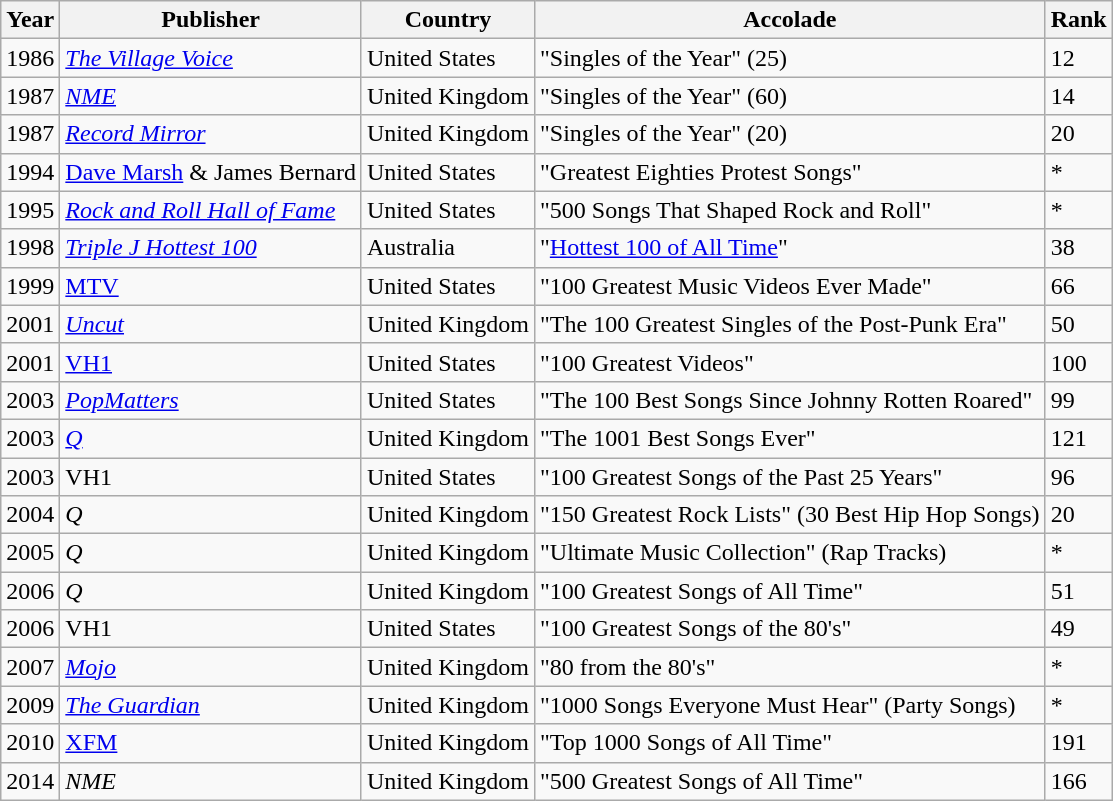<table class="wikitable sortable">
<tr>
<th>Year</th>
<th>Publisher</th>
<th>Country</th>
<th>Accolade</th>
<th>Rank</th>
</tr>
<tr>
<td>1986</td>
<td><em><a href='#'>The Village Voice</a></em></td>
<td>United States</td>
<td>"Singles of the Year" (25)</td>
<td>12</td>
</tr>
<tr>
<td>1987</td>
<td><em><a href='#'>NME</a></em></td>
<td>United Kingdom</td>
<td>"Singles of the Year" (60)</td>
<td>14</td>
</tr>
<tr>
<td>1987</td>
<td><em><a href='#'>Record Mirror</a></em></td>
<td>United Kingdom</td>
<td>"Singles of the Year" (20)</td>
<td>20</td>
</tr>
<tr>
<td>1994</td>
<td><a href='#'>Dave Marsh</a> & James Bernard</td>
<td>United States</td>
<td>"Greatest Eighties Protest Songs"</td>
<td>*</td>
</tr>
<tr>
<td>1995</td>
<td><em><a href='#'>Rock and Roll Hall of Fame</a></em></td>
<td>United States</td>
<td>"500 Songs That Shaped Rock and Roll"</td>
<td>*</td>
</tr>
<tr>
<td>1998</td>
<td><em><a href='#'>Triple J Hottest 100</a></em></td>
<td>Australia</td>
<td>"<a href='#'>Hottest 100 of All Time</a>"</td>
<td>38</td>
</tr>
<tr>
<td>1999</td>
<td><a href='#'>MTV</a></td>
<td>United States</td>
<td>"100 Greatest Music Videos Ever Made"</td>
<td>66</td>
</tr>
<tr>
<td>2001</td>
<td><em><a href='#'>Uncut</a></em></td>
<td>United Kingdom</td>
<td>"The 100 Greatest Singles of the Post-Punk Era"</td>
<td>50</td>
</tr>
<tr>
<td>2001</td>
<td><a href='#'>VH1</a></td>
<td>United States</td>
<td>"100 Greatest Videos"</td>
<td>100</td>
</tr>
<tr>
<td>2003</td>
<td><em><a href='#'>PopMatters</a></em></td>
<td>United States</td>
<td>"The 100 Best Songs Since Johnny Rotten Roared"</td>
<td>99</td>
</tr>
<tr>
<td>2003</td>
<td><em><a href='#'>Q</a></em></td>
<td>United Kingdom</td>
<td>"The 1001 Best Songs Ever"</td>
<td>121</td>
</tr>
<tr>
<td>2003</td>
<td>VH1</td>
<td>United States</td>
<td>"100 Greatest Songs of the Past 25 Years"</td>
<td>96</td>
</tr>
<tr>
<td>2004</td>
<td><em>Q</em></td>
<td>United Kingdom</td>
<td>"150 Greatest Rock Lists" (30 Best Hip Hop Songs)</td>
<td>20</td>
</tr>
<tr>
<td>2005</td>
<td><em>Q</em></td>
<td>United Kingdom</td>
<td>"Ultimate Music Collection" (Rap Tracks)</td>
<td>*</td>
</tr>
<tr>
<td>2006</td>
<td><em>Q</em></td>
<td>United Kingdom</td>
<td>"100 Greatest Songs of All Time"</td>
<td>51</td>
</tr>
<tr>
<td>2006</td>
<td>VH1</td>
<td>United States</td>
<td>"100 Greatest Songs of the 80's"</td>
<td>49</td>
</tr>
<tr>
<td>2007</td>
<td><em><a href='#'>Mojo</a></em></td>
<td>United Kingdom</td>
<td>"80 from the 80's"</td>
<td>*</td>
</tr>
<tr>
<td>2009</td>
<td><em><a href='#'>The Guardian</a></em></td>
<td>United Kingdom</td>
<td>"1000 Songs Everyone Must Hear" (Party Songs)</td>
<td>*</td>
</tr>
<tr>
<td>2010</td>
<td><a href='#'>XFM</a></td>
<td>United Kingdom</td>
<td>"Top 1000 Songs of All Time"</td>
<td>191</td>
</tr>
<tr>
<td>2014</td>
<td><em>NME</em></td>
<td>United Kingdom</td>
<td>"500 Greatest Songs of All Time"</td>
<td>166</td>
</tr>
</table>
